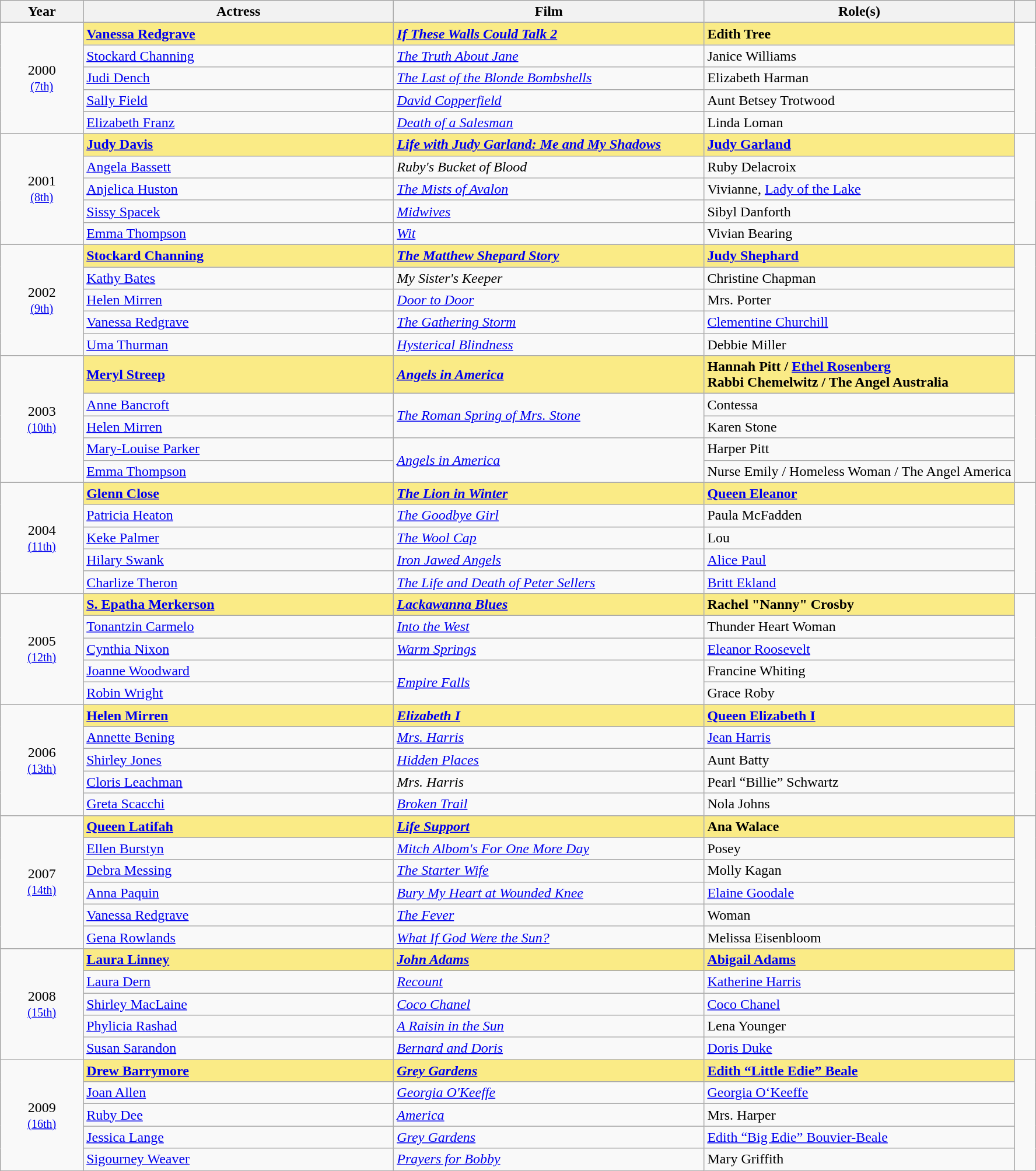<table class="wikitable sortable" style="text-align:left;">
<tr>
<th scope="col" style="width:8%;">Year</th>
<th scope="col" style="width:30%;">Actress</th>
<th scope="col" style="width:30%;">Film</th>
<th scope="col" style="width:30%;">Role(s)</th>
<th class=unsortable><strong></strong></th>
</tr>
<tr>
<td rowspan="5" align="center">2000<br><small><a href='#'>(7th)</a> </small></td>
<td style="background:#FAEB86;"><strong><a href='#'>Vanessa Redgrave</a></strong></td>
<td style="background:#FAEB86;"><strong><em><a href='#'>If These Walls Could Talk 2</a></em></strong></td>
<td style="background:#FAEB86;"><strong>Edith Tree</strong></td>
<td rowspan=5></td>
</tr>
<tr>
<td><a href='#'>Stockard Channing</a></td>
<td><em><a href='#'>The Truth About Jane</a></em></td>
<td>Janice Williams</td>
</tr>
<tr>
<td><a href='#'>Judi Dench</a></td>
<td><em><a href='#'>The Last of the Blonde Bombshells</a></em></td>
<td>Elizabeth Harman</td>
</tr>
<tr>
<td><a href='#'>Sally Field</a></td>
<td><em><a href='#'>David Copperfield</a></em></td>
<td>Aunt Betsey Trotwood</td>
</tr>
<tr>
<td><a href='#'>Elizabeth Franz</a></td>
<td><em><a href='#'>Death of a Salesman</a></em></td>
<td>Linda Loman</td>
</tr>
<tr>
<td rowspan="5" align="center">2001<br><small><a href='#'>(8th)</a> </small></td>
<td style="background:#FAEB86;"><strong><a href='#'>Judy Davis</a></strong></td>
<td style="background:#FAEB86;"><strong><em><a href='#'>Life with Judy Garland: Me and My Shadows</a></em></strong></td>
<td style="background:#FAEB86;"><strong><a href='#'>Judy Garland</a></strong></td>
<td rowspan=5></td>
</tr>
<tr>
<td><a href='#'>Angela Bassett</a></td>
<td><em>Ruby's Bucket of Blood</em></td>
<td>Ruby Delacroix</td>
</tr>
<tr>
<td><a href='#'>Anjelica Huston</a></td>
<td><em><a href='#'>The Mists of Avalon</a></em></td>
<td>Vivianne, <a href='#'>Lady of the Lake</a></td>
</tr>
<tr>
<td><a href='#'>Sissy Spacek</a></td>
<td><em><a href='#'>Midwives</a></em></td>
<td>Sibyl Danforth</td>
</tr>
<tr>
<td><a href='#'>Emma Thompson</a></td>
<td><em><a href='#'>Wit</a></em></td>
<td>Vivian Bearing</td>
</tr>
<tr>
<td rowspan="5" align="center">2002<br><small><a href='#'>(9th)</a> </small></td>
<td style="background:#FAEB86;"><strong><a href='#'>Stockard Channing</a></strong></td>
<td style="background:#FAEB86;"><strong><em><a href='#'>The Matthew Shepard Story</a></em></strong></td>
<td style="background:#FAEB86;"><strong><a href='#'>Judy Shephard</a></strong></td>
<td rowspan=5></td>
</tr>
<tr>
<td><a href='#'>Kathy Bates</a></td>
<td><em>My Sister's Keeper</em></td>
<td>Christine Chapman</td>
</tr>
<tr>
<td><a href='#'>Helen Mirren</a></td>
<td><em><a href='#'>Door to Door</a></em></td>
<td>Mrs. Porter</td>
</tr>
<tr>
<td><a href='#'>Vanessa Redgrave</a></td>
<td><em><a href='#'>The Gathering Storm</a></em></td>
<td><a href='#'>Clementine Churchill</a></td>
</tr>
<tr>
<td><a href='#'>Uma Thurman</a></td>
<td><em><a href='#'>Hysterical Blindness</a></em></td>
<td>Debbie Miller</td>
</tr>
<tr>
<td rowspan="5" align="center">2003<br><small><a href='#'>(10th)</a> </small></td>
<td style="background:#FAEB86;"><strong><a href='#'>Meryl Streep</a></strong></td>
<td style="background:#FAEB86;"><strong><em><a href='#'>Angels in America</a></em></strong></td>
<td style="background:#FAEB86;"><strong>Hannah Pitt / <a href='#'>Ethel Rosenberg</a> <br> Rabbi Chemelwitz / The Angel Australia</strong></td>
<td rowspan=5></td>
</tr>
<tr>
<td><a href='#'>Anne Bancroft</a></td>
<td rowspan="2"><em><a href='#'>The Roman Spring of Mrs. Stone</a></em></td>
<td>Contessa</td>
</tr>
<tr>
<td><a href='#'>Helen Mirren</a></td>
<td>Karen Stone</td>
</tr>
<tr>
<td><a href='#'>Mary-Louise Parker</a></td>
<td rowspan="2"><a href='#'><em>Angels in America</em></a></td>
<td>Harper Pitt</td>
</tr>
<tr>
<td><a href='#'>Emma Thompson</a></td>
<td>Nurse Emily / Homeless Woman / The Angel America</td>
</tr>
<tr>
<td rowspan="5" align="center">2004<br><small><a href='#'>(11th)</a> </small></td>
<td style="background:#FAEB86;"><strong><a href='#'>Glenn Close</a></strong></td>
<td style="background:#FAEB86;"><strong><em><a href='#'>The Lion in Winter</a></em></strong></td>
<td style="background:#FAEB86;"><strong><a href='#'>Queen Eleanor</a></strong></td>
<td rowspan=5></td>
</tr>
<tr>
<td><a href='#'>Patricia Heaton</a></td>
<td><em><a href='#'>The Goodbye Girl</a></em></td>
<td>Paula McFadden</td>
</tr>
<tr>
<td><a href='#'>Keke Palmer</a></td>
<td><em><a href='#'>The Wool Cap</a></em></td>
<td>Lou</td>
</tr>
<tr>
<td><a href='#'>Hilary Swank</a></td>
<td><em><a href='#'>Iron Jawed Angels</a></em></td>
<td><a href='#'>Alice Paul</a></td>
</tr>
<tr>
<td><a href='#'>Charlize Theron</a></td>
<td><em><a href='#'>The Life and Death of Peter Sellers</a></em></td>
<td><a href='#'>Britt Ekland</a></td>
</tr>
<tr>
<td rowspan="5" align="center">2005<br><small><a href='#'>(12th)</a> </small></td>
<td style="background:#FAEB86;"><strong><a href='#'>S. Epatha Merkerson</a></strong></td>
<td style="background:#FAEB86;"><strong><em><a href='#'>Lackawanna Blues</a></em></strong></td>
<td style="background:#FAEB86;"><strong>Rachel "Nanny" Crosby</strong></td>
<td rowspan=5></td>
</tr>
<tr>
<td><a href='#'>Tonantzin Carmelo</a></td>
<td><em><a href='#'>Into the West</a></em></td>
<td>Thunder Heart Woman</td>
</tr>
<tr>
<td><a href='#'>Cynthia Nixon</a></td>
<td><em><a href='#'>Warm Springs</a></em></td>
<td><a href='#'>Eleanor Roosevelt</a></td>
</tr>
<tr>
<td><a href='#'>Joanne Woodward</a></td>
<td rowspan="2"><em><a href='#'>Empire Falls</a></em></td>
<td>Francine Whiting</td>
</tr>
<tr>
<td><a href='#'>Robin Wright</a></td>
<td>Grace Roby</td>
</tr>
<tr>
<td rowspan="5" align="center">2006<br><small><a href='#'>(13th)</a> </small></td>
<td style="background:#FAEB86;"><strong><a href='#'>Helen Mirren</a></strong></td>
<td style="background:#FAEB86;"><strong><em><a href='#'>Elizabeth I</a></em></strong></td>
<td style="background:#FAEB86;"><strong><a href='#'>Queen Elizabeth I</a></strong></td>
<td rowspan=5></td>
</tr>
<tr>
<td><a href='#'>Annette Bening</a></td>
<td><em><a href='#'>Mrs. Harris</a></em></td>
<td><a href='#'>Jean Harris</a></td>
</tr>
<tr>
<td><a href='#'>Shirley Jones</a></td>
<td><em><a href='#'>Hidden Places</a></em></td>
<td>Aunt Batty</td>
</tr>
<tr>
<td><a href='#'>Cloris Leachman</a></td>
<td><em>Mrs. Harris</em></td>
<td>Pearl “Billie” Schwartz</td>
</tr>
<tr>
<td><a href='#'>Greta Scacchi</a></td>
<td><em><a href='#'>Broken Trail</a></em></td>
<td>Nola Johns</td>
</tr>
<tr>
<td rowspan="6" align="center">2007<br><small><a href='#'>(14th)</a> </small></td>
<td style="background:#FAEB86;"><strong><a href='#'>Queen Latifah</a></strong></td>
<td style="background:#FAEB86;"><strong><em><a href='#'>Life Support</a></em></strong></td>
<td style="background:#FAEB86;"><strong>Ana Walace</strong></td>
<td rowspan=6></td>
</tr>
<tr>
<td><a href='#'>Ellen Burstyn</a></td>
<td><em><a href='#'>Mitch Albom's For One More Day</a></em></td>
<td>Posey</td>
</tr>
<tr>
<td><a href='#'>Debra Messing</a></td>
<td><em><a href='#'>The Starter Wife</a></em></td>
<td>Molly Kagan</td>
</tr>
<tr>
<td><a href='#'>Anna Paquin</a></td>
<td><em><a href='#'>Bury My Heart at Wounded Knee</a></em></td>
<td><a href='#'>Elaine Goodale</a></td>
</tr>
<tr>
<td><a href='#'>Vanessa Redgrave</a></td>
<td><em><a href='#'>The Fever</a></em></td>
<td>Woman</td>
</tr>
<tr>
<td><a href='#'>Gena Rowlands</a></td>
<td><em><a href='#'>What If God Were the Sun?</a></em></td>
<td>Melissa Eisenbloom</td>
</tr>
<tr>
<td rowspan="5" align="center">2008<br><small><a href='#'>(15th)</a> </small></td>
<td style="background:#FAEB86;"><strong><a href='#'>Laura Linney</a></strong></td>
<td style="background:#FAEB86;"><strong><em><a href='#'>John Adams</a></em></strong></td>
<td style="background:#FAEB86;"><strong><a href='#'>Abigail Adams</a></strong></td>
<td rowspan=5></td>
</tr>
<tr>
<td><a href='#'>Laura Dern</a></td>
<td><em><a href='#'>Recount</a></em></td>
<td><a href='#'>Katherine Harris</a></td>
</tr>
<tr>
<td><a href='#'>Shirley MacLaine</a></td>
<td><em><a href='#'>Coco Chanel</a></em></td>
<td><a href='#'>Coco Chanel</a></td>
</tr>
<tr>
<td><a href='#'>Phylicia Rashad</a></td>
<td><em><a href='#'>A Raisin in the Sun</a></em></td>
<td>Lena Younger</td>
</tr>
<tr>
<td><a href='#'>Susan Sarandon</a></td>
<td><em><a href='#'>Bernard and Doris</a></em></td>
<td><a href='#'>Doris Duke</a></td>
</tr>
<tr>
<td rowspan="5" align="center">2009<br><small><a href='#'>(16th)</a> </small></td>
<td style="background:#FAEB86;"><strong><a href='#'>Drew Barrymore</a></strong></td>
<td style="background:#FAEB86;"><strong><em><a href='#'>Grey Gardens</a></em></strong></td>
<td style="background:#FAEB86;"><strong><a href='#'>Edith “Little Edie” Beale</a></strong></td>
<td rowspan=5></td>
</tr>
<tr>
<td><a href='#'>Joan Allen</a></td>
<td><em><a href='#'>Georgia O'Keeffe</a></em></td>
<td><a href='#'>Georgia O‘Keeffe</a></td>
</tr>
<tr>
<td><a href='#'>Ruby Dee</a></td>
<td><em><a href='#'>America</a></em></td>
<td>Mrs. Harper</td>
</tr>
<tr>
<td><a href='#'>Jessica Lange</a></td>
<td><em><a href='#'>Grey Gardens</a></em></td>
<td><a href='#'>Edith “Big Edie” Bouvier-Beale</a></td>
</tr>
<tr>
<td><a href='#'>Sigourney Weaver</a></td>
<td><em><a href='#'>Prayers for Bobby</a></em></td>
<td>Mary Griffith</td>
</tr>
</table>
